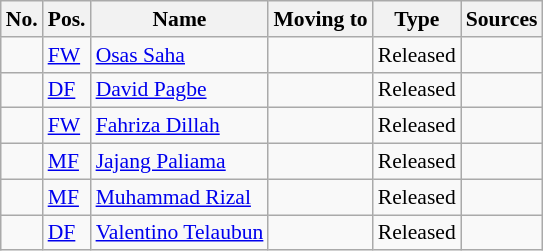<table class="wikitable" Style="font-size:90%">
<tr>
<th>No.</th>
<th>Pos.</th>
<th>Name</th>
<th>Moving to</th>
<th>Type</th>
<th>Sources</th>
</tr>
<tr>
<td></td>
<td><a href='#'>FW</a></td>
<td> <a href='#'>Osas Saha</a></td>
<td></td>
<td>Released</td>
<td></td>
</tr>
<tr>
<td></td>
<td><a href='#'>DF</a></td>
<td> <a href='#'>David Pagbe</a></td>
<td></td>
<td>Released</td>
<td></td>
</tr>
<tr>
<td></td>
<td><a href='#'>FW</a></td>
<td> <a href='#'>Fahriza Dillah</a></td>
<td></td>
<td>Released</td>
<td></td>
</tr>
<tr>
<td></td>
<td><a href='#'>MF</a></td>
<td> <a href='#'>Jajang Paliama</a></td>
<td></td>
<td>Released</td>
<td></td>
</tr>
<tr>
<td></td>
<td><a href='#'>MF</a></td>
<td> <a href='#'>Muhammad Rizal</a></td>
<td></td>
<td>Released</td>
<td></td>
</tr>
<tr>
<td></td>
<td><a href='#'>DF</a></td>
<td> <a href='#'>Valentino Telaubun</a></td>
<td></td>
<td>Released</td>
<td></td>
</tr>
</table>
